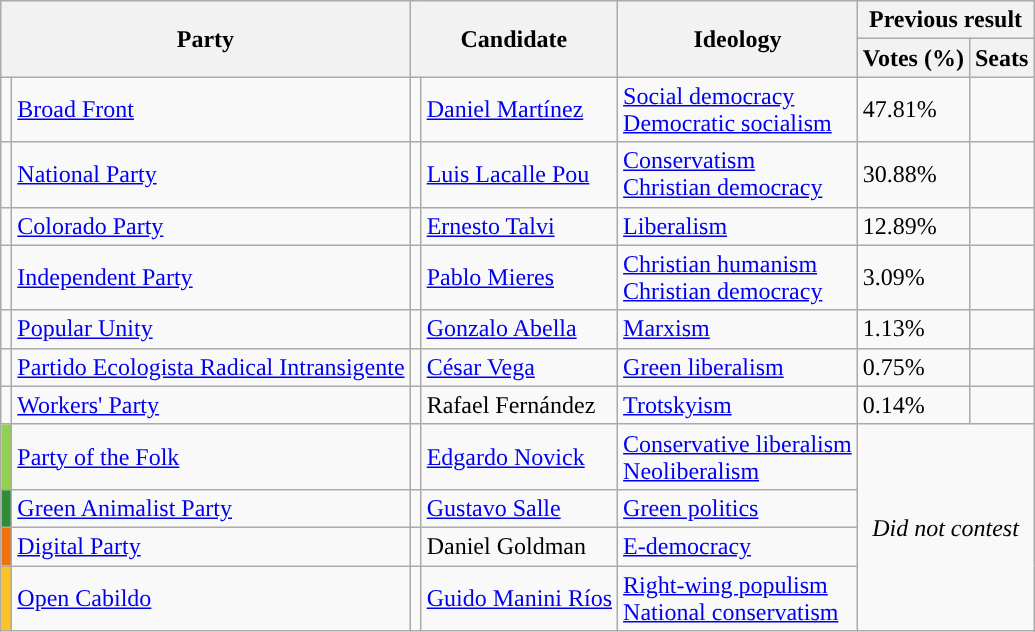<table class=wikitable>
<tr>
<th colspan="2" rowspan="2">Party</th>
<th colspan="2" rowspan="2">Candidate</th>
<th rowspan="2">Ideology</th>
<th colspan="2">Previous result</th>
</tr>
<tr>
<th>Votes (%)</th>
<th>Seats</th>
</tr>
<tr>
<td style="background:"></td>
<td><a href='#'>Broad Front</a></td>
<td></td>
<td><a href='#'>Daniel Martínez</a></td>
<td><a href='#'>Social democracy</a><br><a href='#'>Democratic socialism</a></td>
<td>47.81%</td>
<td></td>
</tr>
<tr>
<td style="background:"></td>
<td><a href='#'>National Party</a></td>
<td></td>
<td><a href='#'>Luis Lacalle Pou</a></td>
<td><a href='#'>Conservatism</a><br><a href='#'>Christian democracy</a></td>
<td>30.88%</td>
<td></td>
</tr>
<tr>
<td style="background:"></td>
<td><a href='#'>Colorado Party</a></td>
<td></td>
<td><a href='#'>Ernesto Talvi</a></td>
<td><a href='#'>Liberalism</a></td>
<td>12.89%</td>
<td></td>
</tr>
<tr>
<td style="background:"></td>
<td><a href='#'>Independent Party</a></td>
<td></td>
<td><a href='#'>Pablo Mieres</a></td>
<td><a href='#'>Christian humanism</a><br><a href='#'>Christian democracy</a></td>
<td>3.09%</td>
<td></td>
</tr>
<tr>
<td style="background:"></td>
<td><a href='#'>Popular Unity</a></td>
<td></td>
<td><a href='#'>Gonzalo Abella</a></td>
<td><a href='#'>Marxism</a></td>
<td>1.13%</td>
<td></td>
</tr>
<tr>
<td style="background:"></td>
<td><a href='#'>Partido Ecologista Radical Intransigente</a></td>
<td></td>
<td><a href='#'>César Vega</a></td>
<td><a href='#'>Green liberalism</a></td>
<td>0.75%</td>
<td></td>
</tr>
<tr>
<td style="background:"></td>
<td><a href='#'>Workers' Party</a></td>
<td></td>
<td>Rafael Fernández</td>
<td><a href='#'>Trotskyism</a></td>
<td>0.14%</td>
<td></td>
</tr>
<tr>
<td style="background:#92D050"></td>
<td><a href='#'>Party of the Folk</a></td>
<td></td>
<td><a href='#'>Edgardo Novick</a></td>
<td><a href='#'>Conservative liberalism</a><br><a href='#'>Neoliberalism</a></td>
<td colspan="2" rowspan="4" style="text-align:center"><em>Did not contest</em></td>
</tr>
<tr>
<td style="background:#318C38"></td>
<td><a href='#'>Green Animalist Party</a></td>
<td></td>
<td><a href='#'>Gustavo Salle</a></td>
<td><a href='#'>Green politics</a></td>
</tr>
<tr>
<td style="background:#EE720E"></td>
<td><a href='#'>Digital Party</a></td>
<td></td>
<td>Daniel Goldman</td>
<td><a href='#'>E-democracy</a></td>
</tr>
<tr>
<td style="background:#FBC22B"></td>
<td><a href='#'>Open Cabildo</a></td>
<td></td>
<td><a href='#'>Guido Manini Ríos</a></td>
<td><a href='#'>Right-wing populism</a><br><a href='#'>National conservatism</a></td>
</tr>
</table>
